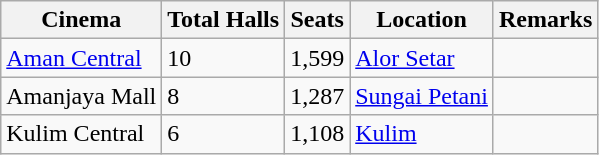<table class="wikitable">
<tr>
<th>Cinema</th>
<th>Total Halls</th>
<th>Seats</th>
<th>Location</th>
<th>Remarks</th>
</tr>
<tr>
<td><a href='#'>Aman Central</a></td>
<td>10</td>
<td>1,599</td>
<td><a href='#'>Alor Setar</a></td>
<td></td>
</tr>
<tr>
<td>Amanjaya Mall</td>
<td>8</td>
<td>1,287</td>
<td><a href='#'>Sungai Petani</a></td>
<td></td>
</tr>
<tr>
<td>Kulim Central</td>
<td>6</td>
<td>1,108</td>
<td><a href='#'>Kulim</a></td>
<td></td>
</tr>
</table>
